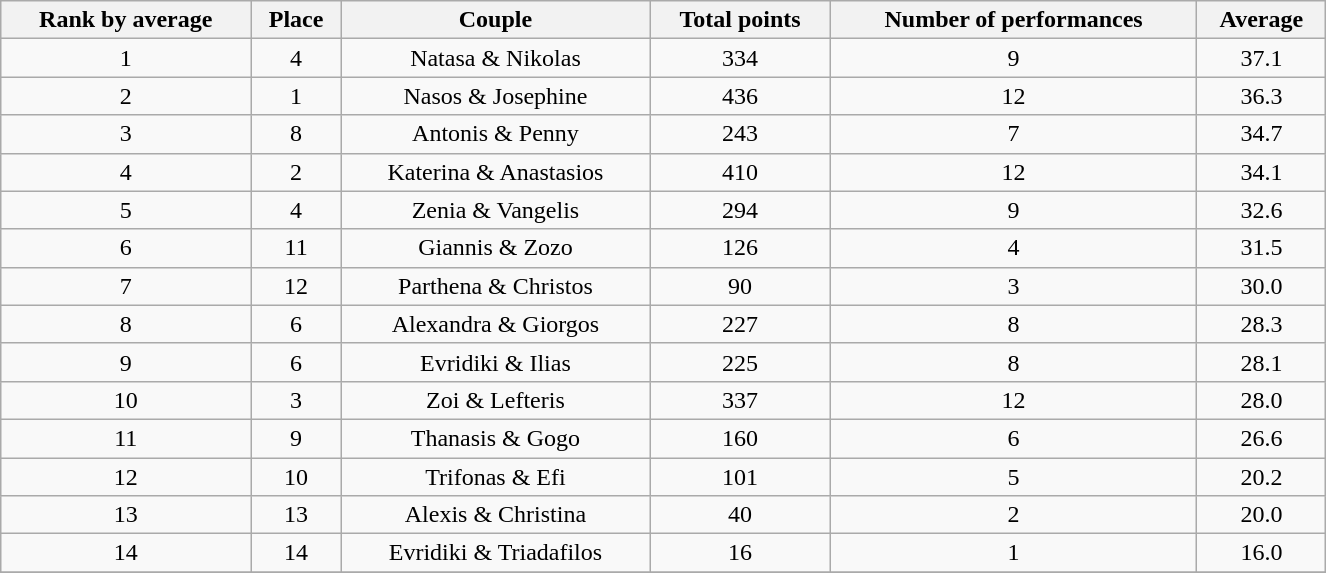<table class="wikitable sortable"  style="margin:auto; text-align:center; white-space:nowrap; width:70%;">
<tr>
<th>Rank by average</th>
<th>Place</th>
<th>Couple</th>
<th>Total points</th>
<th>Number of performances</th>
<th>Average</th>
</tr>
<tr>
<td>1</td>
<td>4</td>
<td>Natasa & Nikolas</td>
<td>334</td>
<td>9</td>
<td>37.1</td>
</tr>
<tr>
<td>2</td>
<td>1</td>
<td>Nasos & Josephine</td>
<td>436</td>
<td>12</td>
<td>36.3</td>
</tr>
<tr>
<td>3</td>
<td>8</td>
<td>Antonis & Penny</td>
<td>243</td>
<td>7</td>
<td>34.7</td>
</tr>
<tr>
<td>4</td>
<td>2</td>
<td>Katerina & Anastasios</td>
<td>410</td>
<td>12</td>
<td>34.1</td>
</tr>
<tr>
<td>5</td>
<td>4</td>
<td>Zenia & Vangelis</td>
<td>294</td>
<td>9</td>
<td>32.6</td>
</tr>
<tr>
<td>6</td>
<td>11</td>
<td>Giannis & Zozo</td>
<td>126</td>
<td>4</td>
<td>31.5</td>
</tr>
<tr>
<td>7</td>
<td>12</td>
<td>Parthena & Christos</td>
<td>90</td>
<td>3</td>
<td>30.0</td>
</tr>
<tr>
<td>8</td>
<td>6</td>
<td>Alexandra & Giorgos</td>
<td>227</td>
<td>8</td>
<td>28.3</td>
</tr>
<tr>
<td>9</td>
<td>6</td>
<td>Evridiki & Ilias</td>
<td>225</td>
<td>8</td>
<td>28.1</td>
</tr>
<tr>
<td>10</td>
<td>3</td>
<td>Zoi & Lefteris</td>
<td>337</td>
<td>12</td>
<td>28.0</td>
</tr>
<tr>
<td>11</td>
<td>9</td>
<td>Thanasis & Gogo</td>
<td>160</td>
<td>6</td>
<td>26.6</td>
</tr>
<tr>
<td>12</td>
<td>10</td>
<td>Trifonas & Efi</td>
<td>101</td>
<td>5</td>
<td>20.2</td>
</tr>
<tr>
<td>13</td>
<td>13</td>
<td>Alexis & Christina</td>
<td>40</td>
<td>2</td>
<td>20.0</td>
</tr>
<tr>
<td>14</td>
<td>14</td>
<td>Evridiki & Triadafilos</td>
<td>16</td>
<td>1</td>
<td>16.0</td>
</tr>
<tr>
</tr>
</table>
